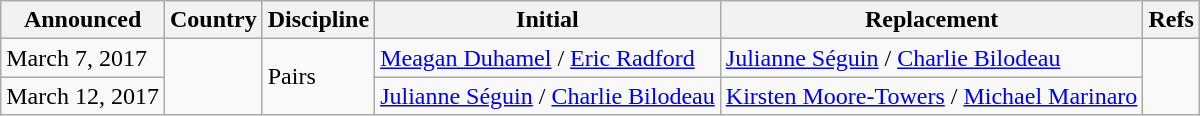<table class="wikitable">
<tr>
<th>Announced</th>
<th>Country</th>
<th>Discipline</th>
<th>Initial</th>
<th>Replacement</th>
<th>Refs</th>
</tr>
<tr>
<td>March 7, 2017</td>
<td rowspan=2></td>
<td rowspan=2>Pairs</td>
<td><a href='#'>Meagan Duhamel</a> / <a href='#'>Eric Radford</a></td>
<td><a href='#'>Julianne Séguin</a> / <a href='#'>Charlie Bilodeau</a></td>
<td rowspan=2></td>
</tr>
<tr>
<td>March 12, 2017</td>
<td><a href='#'>Julianne Séguin</a> / <a href='#'>Charlie Bilodeau</a></td>
<td><a href='#'>Kirsten Moore-Towers</a> / <a href='#'>Michael Marinaro</a></td>
</tr>
</table>
